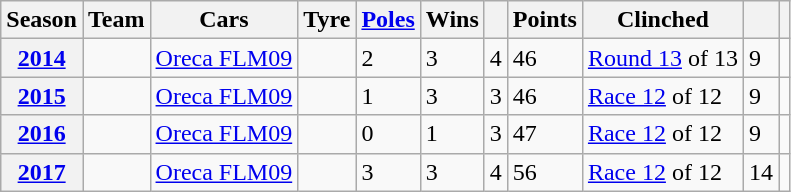<table class="wikitable">
<tr>
<th>Season</th>
<th>Team</th>
<th>Cars</th>
<th>Tyre</th>
<th><a href='#'>Poles</a></th>
<th>Wins</th>
<th></th>
<th>Points</th>
<th>Clinched</th>
<th></th>
<th></th>
</tr>
<tr>
<th><a href='#'>2014</a></th>
<td></td>
<td><a href='#'>Oreca FLM09</a></td>
<td></td>
<td>2</td>
<td>3</td>
<td>4</td>
<td>46</td>
<td><a href='#'>Round 13</a> of 13</td>
<td>9</td>
<td></td>
</tr>
<tr>
<th><a href='#'>2015</a></th>
<td></td>
<td><a href='#'>Oreca FLM09</a></td>
<td></td>
<td>1</td>
<td>3</td>
<td>3</td>
<td>46</td>
<td><a href='#'>Race 12</a> of 12</td>
<td>9</td>
<td></td>
</tr>
<tr>
<th><a href='#'>2016</a></th>
<td></td>
<td><a href='#'>Oreca FLM09</a></td>
<td></td>
<td>0</td>
<td>1</td>
<td>3</td>
<td>47</td>
<td><a href='#'>Race 12</a> of 12</td>
<td>9</td>
<td></td>
</tr>
<tr>
<th><a href='#'>2017</a></th>
<td></td>
<td><a href='#'>Oreca FLM09</a></td>
<td></td>
<td>3</td>
<td>3</td>
<td>4</td>
<td>56</td>
<td><a href='#'>Race 12</a> of 12</td>
<td>14</td>
<td></td>
</tr>
</table>
